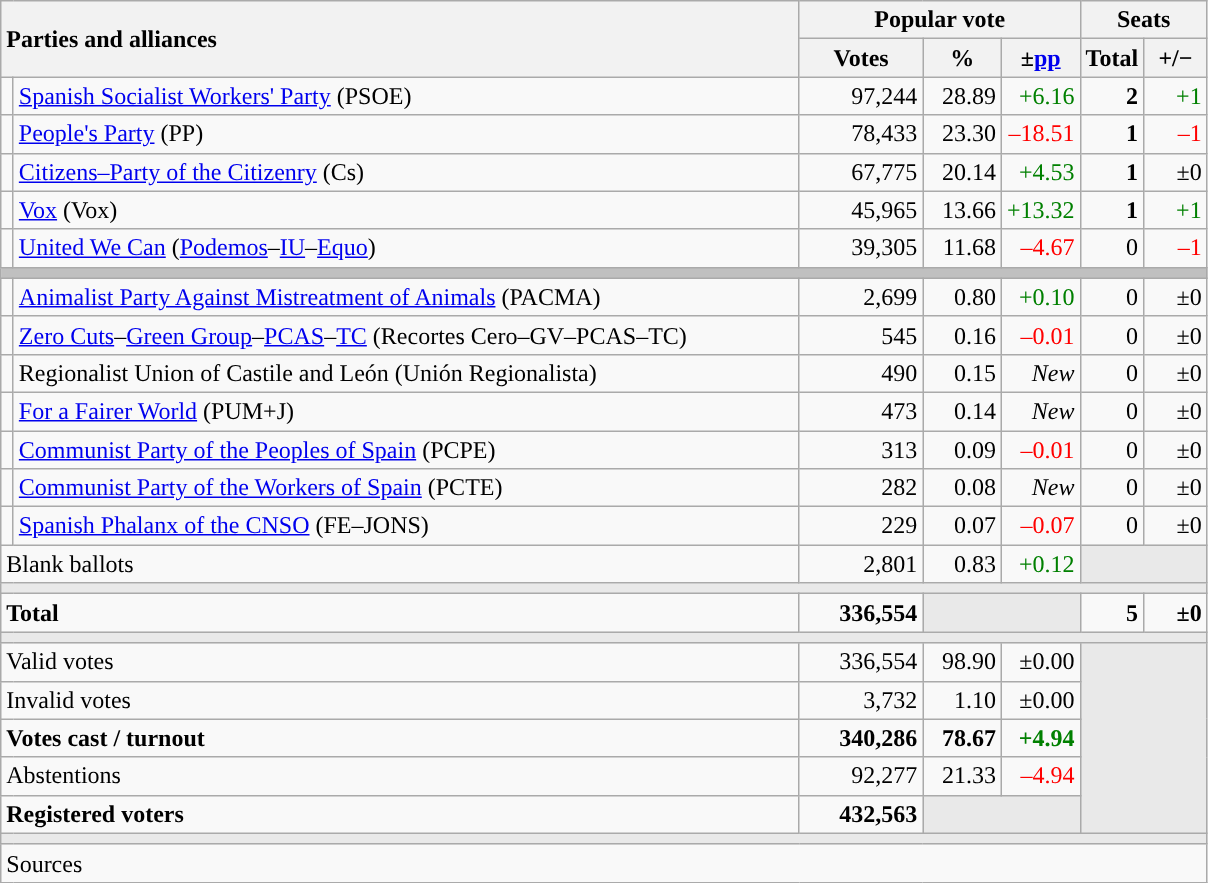<table class="wikitable" style="text-align:right;">
<tr>
<th style="text-align:left;" rowspan="2" colspan="2" width="525">Parties and alliances</th>
<th colspan="3">Popular vote</th>
<th colspan="2">Seats</th>
</tr>
<tr>
<th width="75">Votes</th>
<th width="45">%</th>
<th width="45">±<a href='#'>pp</a></th>
<th width="35">Total</th>
<th width="35">+/−</th>
</tr>
<tr>
<td width="1" style="color:inherit;background:"></td>
<td align="left"><a href='#'>Spanish Socialist Workers' Party</a> (PSOE)</td>
<td>97,244</td>
<td>28.89</td>
<td style="color:green;">+6.16</td>
<td><strong>2</strong></td>
<td style="color:green;">+1</td>
</tr>
<tr>
<td style="color:inherit;background:"></td>
<td align="left"><a href='#'>People's Party</a> (PP)</td>
<td>78,433</td>
<td>23.30</td>
<td style="color:red;">–18.51</td>
<td><strong>1</strong></td>
<td style="color:red;">–1</td>
</tr>
<tr>
<td style="color:inherit;background:"></td>
<td align="left"><a href='#'>Citizens–Party of the Citizenry</a> (Cs)</td>
<td>67,775</td>
<td>20.14</td>
<td style="color:green;">+4.53</td>
<td><strong>1</strong></td>
<td>±0</td>
</tr>
<tr>
<td style="color:inherit;background:"></td>
<td align="left"><a href='#'>Vox</a> (Vox)</td>
<td>45,965</td>
<td>13.66</td>
<td style="color:green;">+13.32</td>
<td><strong>1</strong></td>
<td style="color:green;">+1</td>
</tr>
<tr>
<td style="color:inherit;background:"></td>
<td align="left"><a href='#'>United We Can</a> (<a href='#'>Podemos</a>–<a href='#'>IU</a>–<a href='#'>Equo</a>)</td>
<td>39,305</td>
<td>11.68</td>
<td style="color:red;">–4.67</td>
<td>0</td>
<td style="color:red;">–1</td>
</tr>
<tr>
<td colspan="7" bgcolor="#C0C0C0"></td>
</tr>
<tr>
<td style="color:inherit;background:"></td>
<td align="left"><a href='#'>Animalist Party Against Mistreatment of Animals</a> (PACMA)</td>
<td>2,699</td>
<td>0.80</td>
<td style="color:green;">+0.10</td>
<td>0</td>
<td>±0</td>
</tr>
<tr>
<td style="color:inherit;background:"></td>
<td align="left"><a href='#'>Zero Cuts</a>–<a href='#'>Green Group</a>–<a href='#'>PCAS</a>–<a href='#'>TC</a> (Recortes Cero–GV–PCAS–TC)</td>
<td>545</td>
<td>0.16</td>
<td style="color:red;">–0.01</td>
<td>0</td>
<td>±0</td>
</tr>
<tr>
<td style="color:inherit;background:"></td>
<td align="left">Regionalist Union of Castile and León (Unión Regionalista)</td>
<td>490</td>
<td>0.15</td>
<td><em>New</em></td>
<td>0</td>
<td>±0</td>
</tr>
<tr>
<td style="color:inherit;background:"></td>
<td align="left"><a href='#'>For a Fairer World</a> (PUM+J)</td>
<td>473</td>
<td>0.14</td>
<td><em>New</em></td>
<td>0</td>
<td>±0</td>
</tr>
<tr>
<td style="color:inherit;background:"></td>
<td align="left"><a href='#'>Communist Party of the Peoples of Spain</a> (PCPE)</td>
<td>313</td>
<td>0.09</td>
<td style="color:red;">–0.01</td>
<td>0</td>
<td>±0</td>
</tr>
<tr>
<td style="color:inherit;background:"></td>
<td align="left"><a href='#'>Communist Party of the Workers of Spain</a> (PCTE)</td>
<td>282</td>
<td>0.08</td>
<td><em>New</em></td>
<td>0</td>
<td>±0</td>
</tr>
<tr>
<td style="color:inherit;background:"></td>
<td align="left"><a href='#'>Spanish Phalanx of the CNSO</a> (FE–JONS)</td>
<td>229</td>
<td>0.07</td>
<td style="color:red;">–0.07</td>
<td>0</td>
<td>±0</td>
</tr>
<tr>
<td align="left" colspan="2">Blank ballots</td>
<td>2,801</td>
<td>0.83</td>
<td style="color:green;">+0.12</td>
<td bgcolor="#E9E9E9" colspan="2"></td>
</tr>
<tr>
<td colspan="7" bgcolor="#E9E9E9"></td>
</tr>
<tr style="font-weight:bold;">
<td align="left" colspan="2">Total</td>
<td>336,554</td>
<td bgcolor="#E9E9E9" colspan="2"></td>
<td>5</td>
<td>±0</td>
</tr>
<tr>
<td colspan="7" bgcolor="#E9E9E9"></td>
</tr>
<tr>
<td align="left" colspan="2">Valid votes</td>
<td>336,554</td>
<td>98.90</td>
<td>±0.00</td>
<td bgcolor="#E9E9E9" colspan="2" rowspan="5"></td>
</tr>
<tr>
<td align="left" colspan="2">Invalid votes</td>
<td>3,732</td>
<td>1.10</td>
<td>±0.00</td>
</tr>
<tr style="font-weight:bold;">
<td align="left" colspan="2">Votes cast / turnout</td>
<td>340,286</td>
<td>78.67</td>
<td style="color:green;">+4.94</td>
</tr>
<tr>
<td align="left" colspan="2">Abstentions</td>
<td>92,277</td>
<td>21.33</td>
<td style="color:red;">–4.94</td>
</tr>
<tr style="font-weight:bold;">
<td align="left" colspan="2">Registered voters</td>
<td>432,563</td>
<td bgcolor="#E9E9E9" colspan="2"></td>
</tr>
<tr>
<td colspan="7" bgcolor="#E9E9E9"></td>
</tr>
<tr>
<td align="left" colspan="7">Sources</td>
</tr>
</table>
